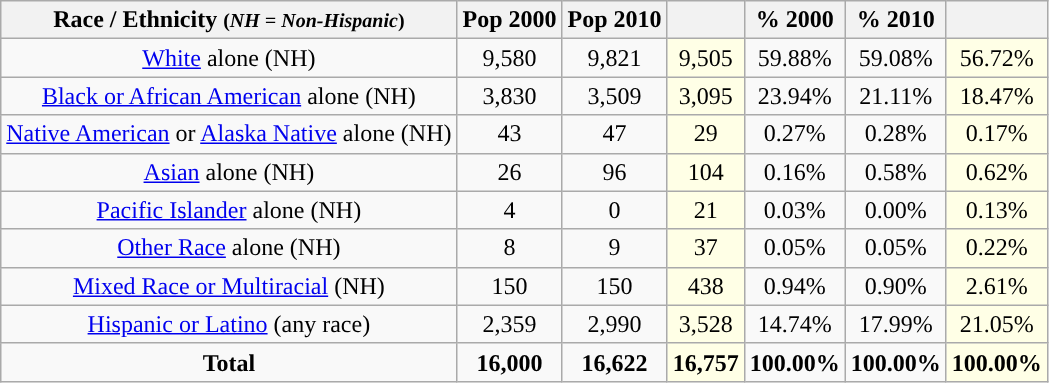<table class="wikitable" style="text-align:center;">
<tr>
<th>Race / Ethnicity <small>(<em>NH = Non-Hispanic</em>)</small></th>
<th>Pop 2000</th>
<th>Pop 2010</th>
<th></th>
<th>% 2000</th>
<th>% 2010</th>
<th></th>
</tr>
<tr>
<td><a href='#'>White</a> alone (NH)</td>
<td>9,580</td>
<td>9,821</td>
<td style='background: #ffffe6;'>9,505</td>
<td>59.88%</td>
<td>59.08%</td>
<td style='background: #ffffe6;'>56.72%</td>
</tr>
<tr>
<td><a href='#'>Black or African American</a> alone (NH)</td>
<td>3,830</td>
<td>3,509</td>
<td style='background: #ffffe6;'>3,095</td>
<td>23.94%</td>
<td>21.11%</td>
<td style='background: #ffffe6;'>18.47%</td>
</tr>
<tr>
<td><a href='#'>Native American</a> or <a href='#'>Alaska Native</a> alone (NH)</td>
<td>43</td>
<td>47</td>
<td style='background: #ffffe6;'>29</td>
<td>0.27%</td>
<td>0.28%</td>
<td style='background: #ffffe6;'>0.17%</td>
</tr>
<tr>
<td><a href='#'>Asian</a> alone (NH)</td>
<td>26</td>
<td>96</td>
<td style='background: #ffffe6;'>104</td>
<td>0.16%</td>
<td>0.58%</td>
<td style='background: #ffffe6;'>0.62%</td>
</tr>
<tr>
<td><a href='#'>Pacific Islander</a> alone (NH)</td>
<td>4</td>
<td>0</td>
<td style='background: #ffffe6;'>21</td>
<td>0.03%</td>
<td>0.00%</td>
<td style='background: #ffffe6;'>0.13%</td>
</tr>
<tr>
<td><a href='#'>Other Race</a> alone (NH)</td>
<td>8</td>
<td>9</td>
<td style='background: #ffffe6;'>37</td>
<td>0.05%</td>
<td>0.05%</td>
<td style='background: #ffffe6;'>0.22%</td>
</tr>
<tr>
<td><a href='#'>Mixed Race or Multiracial</a> (NH)</td>
<td>150</td>
<td>150</td>
<td style='background: #ffffe6;'>438</td>
<td>0.94%</td>
<td>0.90%</td>
<td style='background: #ffffe6;'>2.61%</td>
</tr>
<tr>
<td><a href='#'>Hispanic or Latino</a> (any race)</td>
<td>2,359</td>
<td>2,990</td>
<td style='background: #ffffe6;'>3,528</td>
<td>14.74%</td>
<td>17.99%</td>
<td style='background: #ffffe6;'>21.05%</td>
</tr>
<tr>
<td><strong>Total</strong></td>
<td><strong>16,000</strong></td>
<td><strong>16,622</strong></td>
<td style='background: #ffffe6;'><strong>16,757</strong></td>
<td><strong>100.00%</strong></td>
<td><strong>100.00%</strong></td>
<td style='background: #ffffe6;'><strong>100.00%</strong></td>
</tr>
</table>
